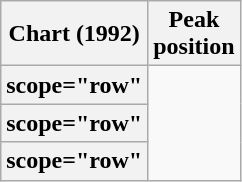<table class="wikitable plainrowheaders sortable">
<tr>
<th scope="col">Chart (1992)</th>
<th scope="col">Peak<br>position</th>
</tr>
<tr>
<th>scope="row" </th>
</tr>
<tr>
<th>scope="row" </th>
</tr>
<tr>
<th>scope="row" </th>
</tr>
</table>
